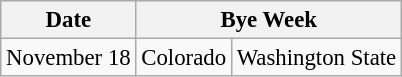<table class="wikitable" style="font-size:95%;">
<tr>
<th>Date</th>
<th colspan="2">Bye Week</th>
</tr>
<tr>
<td>November 18</td>
<td>Colorado</td>
<td>Washington State</td>
</tr>
</table>
